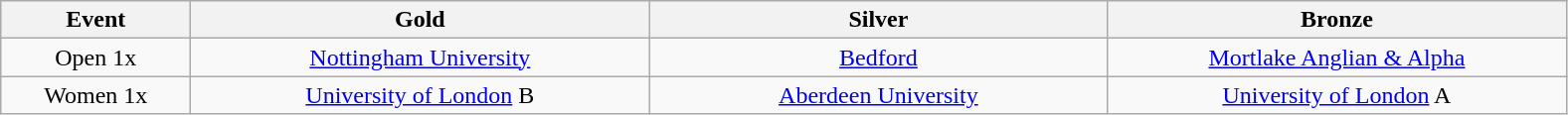<table class="wikitable" style="text-align:center">
<tr>
<th width=120>Event</th>
<th width=300>Gold</th>
<th width=300>Silver</th>
<th width=300>Bronze</th>
</tr>
<tr>
<td>Open 1x</td>
<td><a href='#'>Nottingham University</a></td>
<td><a href='#'>Bedford</a></td>
<td><a href='#'>Mortlake Anglian & Alpha</a></td>
</tr>
<tr>
<td>Women 1x</td>
<td><a href='#'>University of London</a> B</td>
<td><a href='#'>Aberdeen University</a></td>
<td><a href='#'>University of London</a> A</td>
</tr>
</table>
